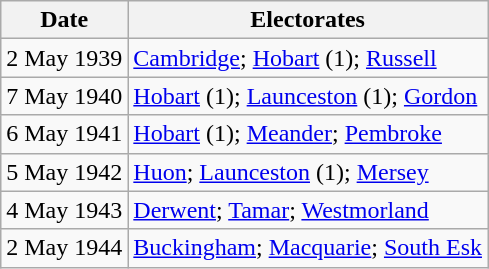<table class=wikitable>
<tr>
<th>Date</th>
<th>Electorates</th>
</tr>
<tr>
<td>2 May 1939</td>
<td><a href='#'>Cambridge</a>; <a href='#'>Hobart</a> (1); <a href='#'>Russell</a></td>
</tr>
<tr>
<td>7 May 1940</td>
<td><a href='#'>Hobart</a> (1); <a href='#'>Launceston</a> (1); <a href='#'>Gordon</a></td>
</tr>
<tr>
<td>6 May 1941</td>
<td><a href='#'>Hobart</a> (1); <a href='#'>Meander</a>; <a href='#'>Pembroke</a></td>
</tr>
<tr>
<td>5 May 1942</td>
<td><a href='#'>Huon</a>; <a href='#'>Launceston</a> (1); <a href='#'>Mersey</a></td>
</tr>
<tr>
<td>4 May 1943</td>
<td><a href='#'>Derwent</a>; <a href='#'>Tamar</a>; <a href='#'>Westmorland</a></td>
</tr>
<tr>
<td>2 May 1944</td>
<td><a href='#'>Buckingham</a>; <a href='#'>Macquarie</a>; <a href='#'>South Esk</a></td>
</tr>
</table>
